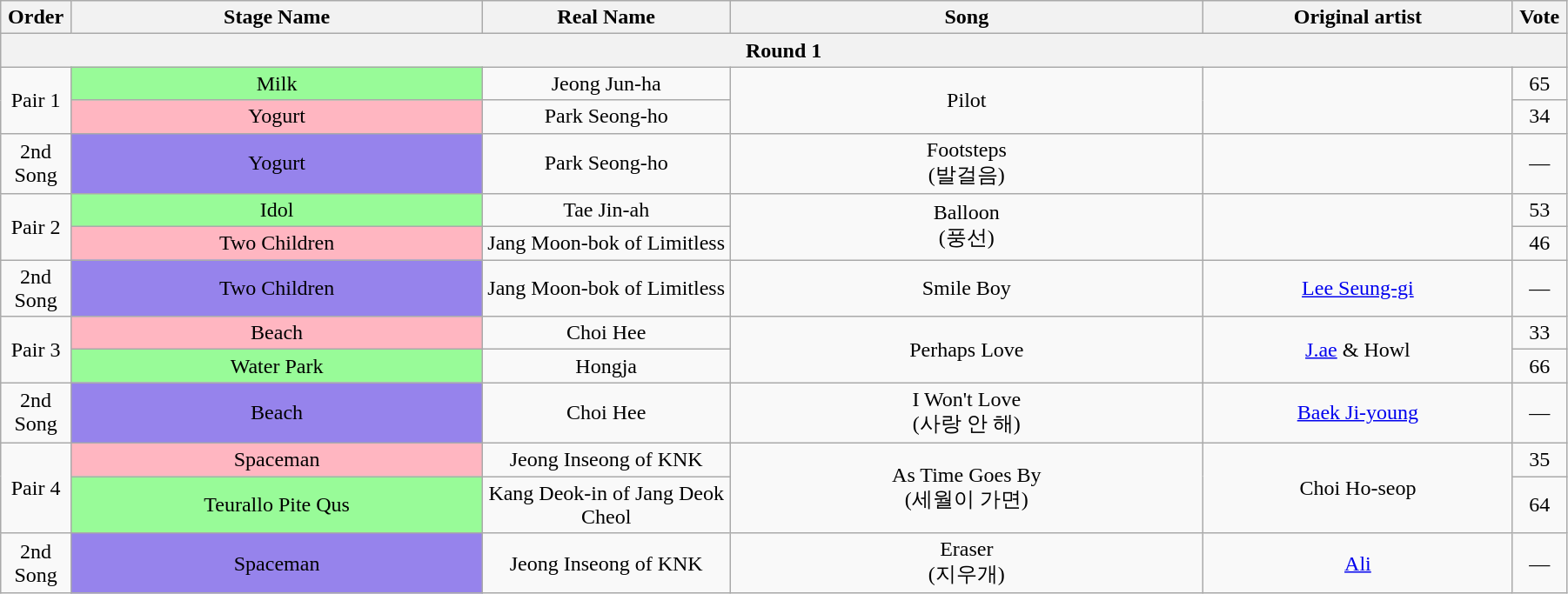<table class="wikitable" style="text-align:center; width:95%;">
<tr>
<th style="width:1%;">Order</th>
<th style="width:20%;">Stage Name</th>
<th style="width:12%;">Real Name</th>
<th style="width:23%;">Song</th>
<th style="width:15%;">Original artist</th>
<th style="width:1%;">Vote</th>
</tr>
<tr>
<th colspan=6>Round 1</th>
</tr>
<tr>
<td rowspan=2>Pair 1</td>
<td bgcolor="palegreen">Milk</td>
<td>Jeong Jun-ha</td>
<td rowspan=2>Pilot</td>
<td rowspan=2></td>
<td>65</td>
</tr>
<tr>
<td bgcolor="lightpink">Yogurt</td>
<td>Park Seong-ho</td>
<td>34</td>
</tr>
<tr>
<td>2nd Song</td>
<td bgcolor="#9683EC">Yogurt</td>
<td>Park Seong-ho</td>
<td>Footsteps<br>(발걸음)</td>
<td></td>
<td>—</td>
</tr>
<tr>
<td rowspan=2>Pair 2</td>
<td bgcolor="palegreen">Idol</td>
<td>Tae Jin-ah</td>
<td rowspan=2>Balloon<br>(풍선)</td>
<td rowspan=2></td>
<td>53</td>
</tr>
<tr>
<td bgcolor="lightpink">Two Children</td>
<td>Jang Moon-bok of Limitless</td>
<td>46</td>
</tr>
<tr>
<td>2nd Song</td>
<td bgcolor="#9683EC">Two Children</td>
<td>Jang Moon-bok of Limitless</td>
<td>Smile Boy</td>
<td><a href='#'>Lee Seung-gi</a></td>
<td>—</td>
</tr>
<tr>
<td rowspan=2>Pair 3</td>
<td bgcolor="lightpink">Beach</td>
<td>Choi Hee</td>
<td rowspan=2>Perhaps Love</td>
<td rowspan=2><a href='#'>J.ae</a> & Howl</td>
<td>33</td>
</tr>
<tr>
<td bgcolor="palegreen">Water Park</td>
<td>Hongja</td>
<td>66</td>
</tr>
<tr>
<td>2nd Song</td>
<td bgcolor="#9683EC">Beach</td>
<td>Choi Hee</td>
<td>I Won't Love<br>(사랑 안 해)</td>
<td><a href='#'>Baek Ji-young</a></td>
<td>—</td>
</tr>
<tr>
<td rowspan=2>Pair 4</td>
<td bgcolor="lightpink">Spaceman</td>
<td>Jeong Inseong of KNK</td>
<td rowspan=2>As Time Goes By<br>(세월이 가면)</td>
<td rowspan=2>Choi Ho-seop</td>
<td>35</td>
</tr>
<tr>
<td bgcolor="palegreen">Teurallo Pite Qus</td>
<td>Kang Deok-in of Jang Deok Cheol</td>
<td>64</td>
</tr>
<tr>
<td>2nd Song</td>
<td bgcolor="#9683EC">Spaceman</td>
<td>Jeong Inseong of KNK</td>
<td>Eraser<br>(지우개)</td>
<td><a href='#'>Ali</a></td>
<td>—</td>
</tr>
</table>
